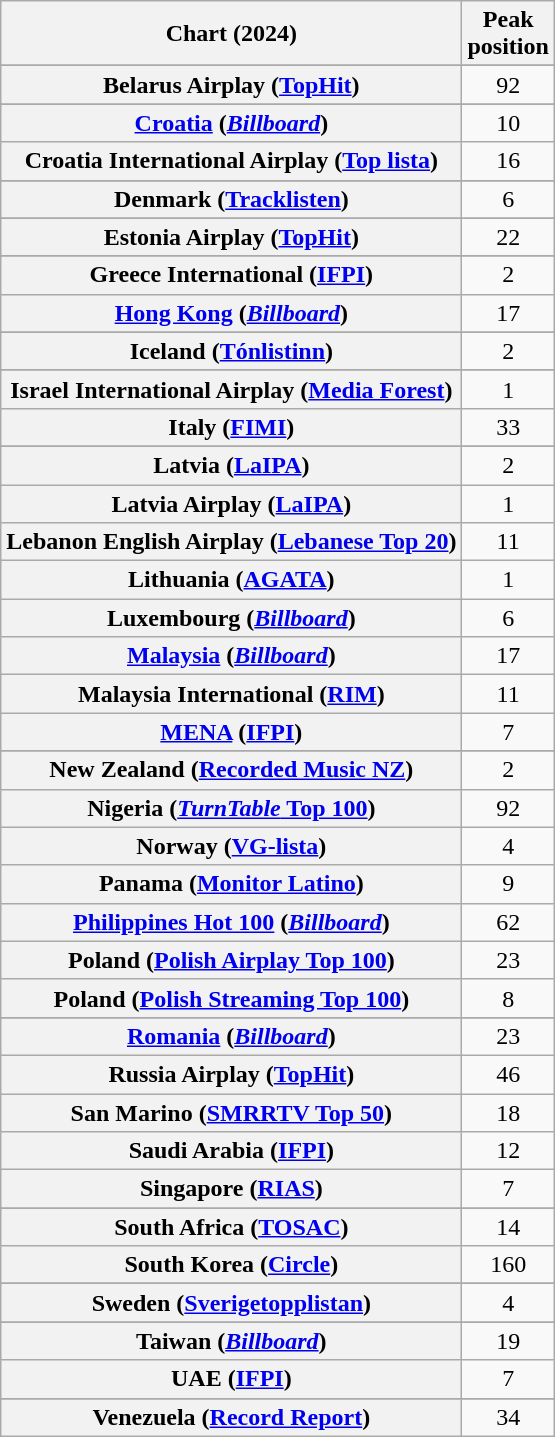<table class="wikitable sortable plainrowheaders" style="text-align:center">
<tr>
<th scope="col">Chart (2024)</th>
<th scope="col">Peak<br>position</th>
</tr>
<tr>
</tr>
<tr>
</tr>
<tr>
</tr>
<tr>
<th scope="row">Belarus Airplay (<a href='#'>TopHit</a>)</th>
<td>92</td>
</tr>
<tr>
</tr>
<tr>
</tr>
<tr>
</tr>
<tr>
</tr>
<tr>
</tr>
<tr>
</tr>
<tr>
</tr>
<tr>
</tr>
<tr>
<th scope="row"><a href='#'>Croatia</a> (<em><a href='#'>Billboard</a></em>)</th>
<td>10</td>
</tr>
<tr>
<th scope="row">Croatia International Airplay (<a href='#'>Top lista</a>)</th>
<td>16</td>
</tr>
<tr>
</tr>
<tr>
</tr>
<tr>
<th scope="row">Denmark (<a href='#'>Tracklisten</a>)</th>
<td>6</td>
</tr>
<tr>
</tr>
<tr>
<th scope="row">Estonia Airplay (<a href='#'>TopHit</a>)</th>
<td>22</td>
</tr>
<tr>
</tr>
<tr>
</tr>
<tr>
</tr>
<tr>
</tr>
<tr>
<th scope="row">Greece International (<a href='#'>IFPI</a>)</th>
<td>2</td>
</tr>
<tr>
<th scope="row"><a href='#'>Hong Kong</a> (<em><a href='#'>Billboard</a></em>)</th>
<td>17</td>
</tr>
<tr>
</tr>
<tr>
<th scope="row">Iceland (<a href='#'>Tónlistinn</a>)</th>
<td>2</td>
</tr>
<tr>
</tr>
<tr>
<th scope="row">Israel International Airplay (<a href='#'>Media Forest</a>)</th>
<td>1</td>
</tr>
<tr>
<th scope="row">Italy (<a href='#'>FIMI</a>)</th>
<td>33</td>
</tr>
<tr>
</tr>
<tr>
<th scope="row">Latvia (<a href='#'>LaIPA</a>)</th>
<td>2</td>
</tr>
<tr>
<th scope="row">Latvia Airplay (<a href='#'>LaIPA</a>)</th>
<td>1</td>
</tr>
<tr>
<th scope="row">Lebanon English Airplay (<a href='#'>Lebanese Top 20</a>)</th>
<td>11</td>
</tr>
<tr>
<th scope="row">Lithuania (<a href='#'>AGATA</a>)</th>
<td>1</td>
</tr>
<tr>
<th scope="row">Luxembourg (<em><a href='#'>Billboard</a></em>)</th>
<td>6</td>
</tr>
<tr>
<th scope="row"><a href='#'>Malaysia</a> (<em><a href='#'>Billboard</a></em>)</th>
<td>17</td>
</tr>
<tr>
<th scope="row">Malaysia International (<a href='#'>RIM</a>)</th>
<td>11</td>
</tr>
<tr>
<th scope="row"><a href='#'>MENA</a> (<a href='#'>IFPI</a>)</th>
<td>7</td>
</tr>
<tr>
</tr>
<tr>
</tr>
<tr>
<th scope="row">New Zealand (<a href='#'>Recorded Music NZ</a>)</th>
<td>2</td>
</tr>
<tr>
<th scope="row">Nigeria (<a href='#'><em>TurnTable</em> Top 100</a>)</th>
<td>92</td>
</tr>
<tr>
<th scope="row">Norway (<a href='#'>VG-lista</a>)</th>
<td>4</td>
</tr>
<tr>
<th scope="row">Panama (<a href='#'>Monitor Latino</a>)</th>
<td>9</td>
</tr>
<tr>
<th scope="row"><a href='#'>Philippines Hot 100</a> (<em><a href='#'>Billboard</a></em>)</th>
<td>62</td>
</tr>
<tr>
<th scope="row">Poland (<a href='#'>Polish Airplay Top 100</a>)</th>
<td>23</td>
</tr>
<tr>
<th scope="row">Poland (<a href='#'>Polish Streaming Top 100</a>)</th>
<td>8</td>
</tr>
<tr>
</tr>
<tr>
<th scope="row"><a href='#'>Romania</a> (<em><a href='#'>Billboard</a></em>)</th>
<td>23</td>
</tr>
<tr>
<th scope="row">Russia Airplay (<a href='#'>TopHit</a>)</th>
<td>46</td>
</tr>
<tr>
<th scope="row">San Marino (<a href='#'>SMRRTV Top 50</a>)</th>
<td>18</td>
</tr>
<tr>
<th scope="row">Saudi Arabia (<a href='#'>IFPI</a>)</th>
<td>12</td>
</tr>
<tr>
<th scope="row">Singapore (<a href='#'>RIAS</a>)</th>
<td>7</td>
</tr>
<tr>
</tr>
<tr>
</tr>
<tr>
<th scope="row">South Africa (<a href='#'>TOSAC</a>)</th>
<td>14</td>
</tr>
<tr>
<th scope="row">South Korea (<a href='#'>Circle</a>)</th>
<td>160</td>
</tr>
<tr>
</tr>
<tr>
<th scope="row">Sweden (<a href='#'>Sverigetopplistan</a>)</th>
<td>4</td>
</tr>
<tr>
</tr>
<tr>
<th scope="row">Taiwan (<em><a href='#'>Billboard</a></em>)</th>
<td>19</td>
</tr>
<tr>
<th scope="row">UAE (<a href='#'>IFPI</a>)</th>
<td>7</td>
</tr>
<tr>
</tr>
<tr>
</tr>
<tr>
</tr>
<tr>
</tr>
<tr>
</tr>
<tr>
</tr>
<tr>
</tr>
<tr>
<th scope="row">Venezuela (<a href='#'>Record Report</a>)</th>
<td>34</td>
</tr>
</table>
